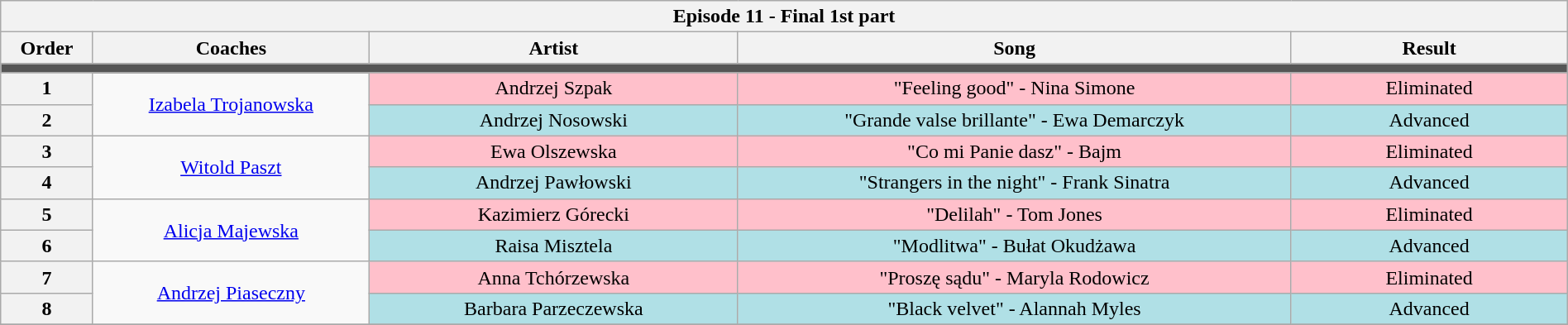<table class="wikitable" style="text-align:center; width:100%;">
<tr>
<th colspan="5">Episode 11 - Final 1st part <small></small></th>
</tr>
<tr>
<th width="5%">Order</th>
<th width="15%">Coaches</th>
<th width="20%">Artist</th>
<th width="30%">Song</th>
<th width="15%">Result</th>
</tr>
<tr>
<td colspan="5" style="background:#555;"></td>
</tr>
<tr>
<th>1</th>
<td rowspan="2"><a href='#'>Izabela Trojanowska</a></td>
<td style="background:pink;">Andrzej Szpak</td>
<td style="background:pink;">"Feeling good" - Nina Simone</td>
<td style="background:pink;">Eliminated</td>
</tr>
<tr>
<th>2</th>
<td style="background:#b0e0e6;">Andrzej Nosowski</td>
<td style="background:#b0e0e6;">"Grande valse brillante" - Ewa Demarczyk</td>
<td style="background:#b0e0e6;">Advanced</td>
</tr>
<tr>
<th scope="row">3</th>
<td rowspan=2><a href='#'>Witold Paszt</a></td>
<td style="background:pink;">Ewa Olszewska</td>
<td style="background:pink;">"Co mi Panie dasz" - Bajm</td>
<td style="background:pink;">Eliminated</td>
</tr>
<tr>
<th scope="row">4</th>
<td style="background:#b0e0e6;">Andrzej Pawłowski</td>
<td style="background:#b0e0e6;">"Strangers in the night" - Frank Sinatra</td>
<td style="background:#b0e0e6;">Advanced</td>
</tr>
<tr>
<th scope="row">5</th>
<td rowspan=2><a href='#'>Alicja Majewska</a></td>
<td style="background:pink;">Kazimierz Górecki</td>
<td style="background:pink;">"Delilah" - Tom Jones</td>
<td style="background:pink;">Eliminated</td>
</tr>
<tr>
<th scope="row">6</th>
<td style="background:#b0e0e6;">Raisa Misztela</td>
<td style="background:#b0e0e6;">"Modlitwa" - Bułat Okudżawa</td>
<td style="background:#b0e0e6;">Advanced</td>
</tr>
<tr>
<th scope="row">7</th>
<td rowspan=2><a href='#'>Andrzej Piaseczny</a></td>
<td style="background:pink;">Anna Tchórzewska</td>
<td style="background:pink;">"Proszę sądu" - Maryla Rodowicz</td>
<td style="background:pink;">Eliminated</td>
</tr>
<tr>
<th scope="row">8</th>
<td style="background:#b0e0e6;">Barbara Parzeczewska</td>
<td style="background:#b0e0e6;">"Black velvet" - Alannah Myles</td>
<td style="background:#b0e0e6;">Advanced</td>
</tr>
<tr>
</tr>
</table>
